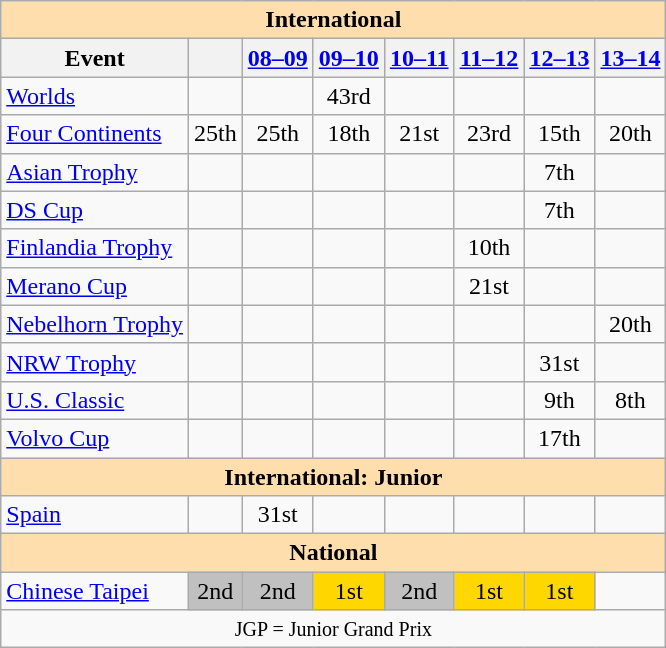<table class="wikitable" style="text-align:center">
<tr>
<th style="background-color: #ffdead; " colspan=8 align=center>International</th>
</tr>
<tr>
<th>Event</th>
<th></th>
<th><a href='#'>08–09</a></th>
<th><a href='#'>09–10</a></th>
<th><a href='#'>10–11</a></th>
<th><a href='#'>11–12</a></th>
<th><a href='#'>12–13</a></th>
<th><a href='#'>13–14</a></th>
</tr>
<tr>
<td align=left><a href='#'>Worlds</a></td>
<td></td>
<td></td>
<td>43rd</td>
<td></td>
<td></td>
<td></td>
<td></td>
</tr>
<tr>
<td align=left><a href='#'>Four Continents</a></td>
<td>25th</td>
<td>25th</td>
<td>18th</td>
<td>21st</td>
<td>23rd</td>
<td>15th</td>
<td>20th</td>
</tr>
<tr>
<td align=left><a href='#'>Asian Trophy</a></td>
<td></td>
<td></td>
<td></td>
<td></td>
<td></td>
<td>7th</td>
<td></td>
</tr>
<tr>
<td align=left><a href='#'>DS Cup</a></td>
<td></td>
<td></td>
<td></td>
<td></td>
<td></td>
<td>7th</td>
<td></td>
</tr>
<tr>
<td align=left><a href='#'>Finlandia Trophy</a></td>
<td></td>
<td></td>
<td></td>
<td></td>
<td>10th</td>
<td></td>
<td></td>
</tr>
<tr>
<td align=left><a href='#'>Merano Cup</a></td>
<td></td>
<td></td>
<td></td>
<td></td>
<td>21st</td>
<td></td>
<td></td>
</tr>
<tr>
<td align=left><a href='#'>Nebelhorn Trophy</a></td>
<td></td>
<td></td>
<td></td>
<td></td>
<td></td>
<td></td>
<td>20th</td>
</tr>
<tr>
<td align=left><a href='#'>NRW Trophy</a></td>
<td></td>
<td></td>
<td></td>
<td></td>
<td></td>
<td>31st</td>
<td></td>
</tr>
<tr>
<td align=left><a href='#'>U.S. Classic</a></td>
<td></td>
<td></td>
<td></td>
<td></td>
<td></td>
<td>9th</td>
<td>8th</td>
</tr>
<tr>
<td align=left><a href='#'>Volvo Cup</a></td>
<td></td>
<td></td>
<td></td>
<td></td>
<td></td>
<td>17th</td>
<td></td>
</tr>
<tr>
<th style="background-color: #ffdead; " colspan=8 align=center>International: Junior</th>
</tr>
<tr>
<td align=left> <a href='#'>Spain</a></td>
<td></td>
<td>31st</td>
<td></td>
<td></td>
<td></td>
<td></td>
<td></td>
</tr>
<tr>
<th style="background-color: #ffdead; " colspan=8 align=center>National</th>
</tr>
<tr>
<td align=left><a href='#'>Chinese Taipei</a></td>
<td bgcolor=silver>2nd</td>
<td bgcolor=silver>2nd</td>
<td bgcolor=gold>1st</td>
<td bgcolor=silver>2nd</td>
<td bgcolor=gold>1st</td>
<td bgcolor=gold>1st</td>
<td></td>
</tr>
<tr>
<td colspan=8 align=center><small> JGP = Junior Grand Prix </small></td>
</tr>
</table>
